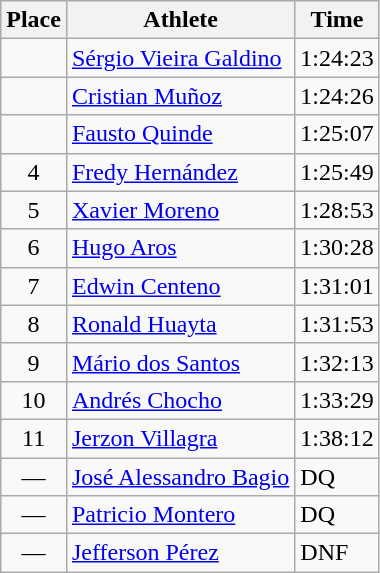<table class=wikitable>
<tr>
<th>Place</th>
<th>Athlete</th>
<th>Time</th>
</tr>
<tr>
<td align=center></td>
<td><a href='#'>Sérgio Vieira Galdino</a> </td>
<td>1:24:23</td>
</tr>
<tr>
<td align=center></td>
<td><a href='#'>Cristian Muñoz</a> </td>
<td>1:24:26</td>
</tr>
<tr>
<td align=center></td>
<td><a href='#'>Fausto Quinde</a> </td>
<td>1:25:07</td>
</tr>
<tr>
<td align=center>4</td>
<td><a href='#'>Fredy Hernández</a> </td>
<td>1:25:49</td>
</tr>
<tr>
<td align=center>5</td>
<td><a href='#'>Xavier Moreno</a> </td>
<td>1:28:53</td>
</tr>
<tr>
<td align=center>6</td>
<td><a href='#'>Hugo Aros</a> </td>
<td>1:30:28</td>
</tr>
<tr>
<td align=center>7</td>
<td><a href='#'>Edwin Centeno</a> </td>
<td>1:31:01</td>
</tr>
<tr>
<td align=center>8</td>
<td><a href='#'>Ronald Huayta</a> </td>
<td>1:31:53</td>
</tr>
<tr>
<td align=center>9</td>
<td><a href='#'>Mário dos Santos</a> </td>
<td>1:32:13</td>
</tr>
<tr>
<td align=center>10</td>
<td><a href='#'>Andrés Chocho</a> </td>
<td>1:33:29</td>
</tr>
<tr>
<td align=center>11</td>
<td><a href='#'>Jerzon Villagra</a> </td>
<td>1:38:12</td>
</tr>
<tr>
<td align=center>—</td>
<td><a href='#'>José Alessandro Bagio</a> </td>
<td>DQ</td>
</tr>
<tr>
<td align=center>—</td>
<td><a href='#'>Patricio Montero</a> </td>
<td>DQ</td>
</tr>
<tr>
<td align=center>—</td>
<td><a href='#'>Jefferson Pérez</a> </td>
<td>DNF</td>
</tr>
</table>
